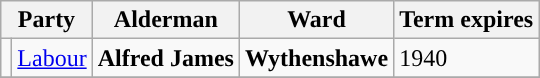<table class="wikitable">
<tr>
<th colspan="2">Party</th>
<th>Alderman</th>
<th>Ward</th>
<th>Term expires</th>
</tr>
<tr>
<td style="background-color:"></td>
<td><a href='#'>Labour</a></td>
<td><strong>Alfred James</strong></td>
<td><strong>Wythenshawe</strong></td>
<td>1940</td>
</tr>
<tr>
</tr>
</table>
